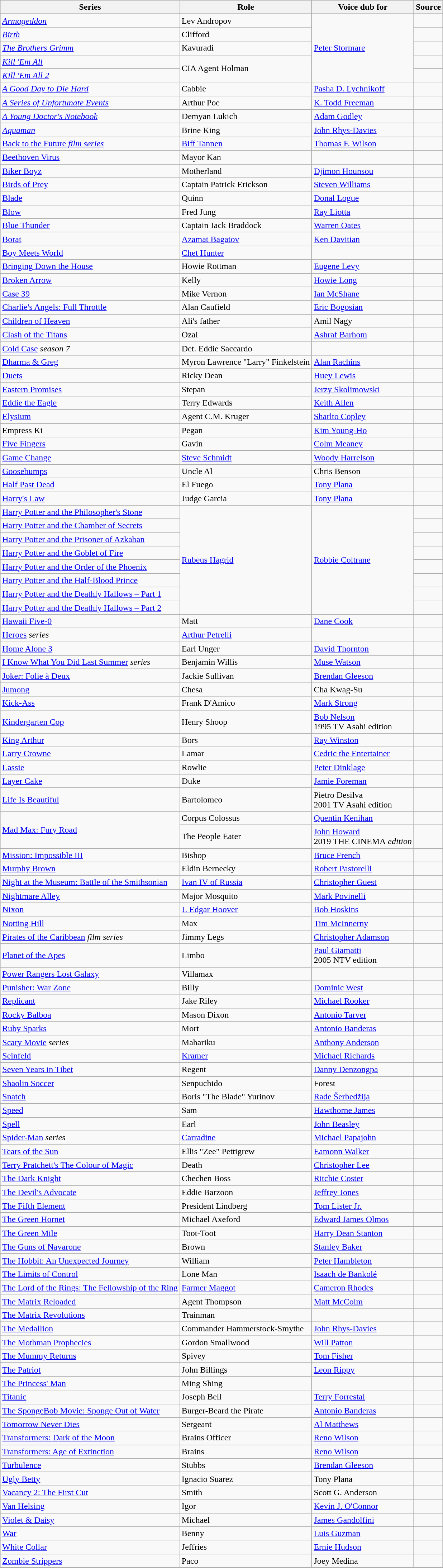<table class="wikitable sortable plainrowheaders">
<tr>
<th>Series</th>
<th>Role</th>
<th>Voice dub for</th>
<th class="unsortable">Source</th>
</tr>
<tr>
<td><em><a href='#'>Armageddon</a></em></td>
<td>Lev Andropov</td>
<td rowspan="5"><a href='#'>Peter Stormare</a></td>
<td></td>
</tr>
<tr>
<td><em><a href='#'>Birth</a></em></td>
<td>Clifford</td>
<td></td>
</tr>
<tr>
<td><em><a href='#'>The Brothers Grimm</a></em></td>
<td>Kavuradi</td>
<td></td>
</tr>
<tr>
<td><em><a href='#'>Kill 'Em All</a></em></td>
<td rowspan="2">CIA Agent Holman</td>
<td></td>
</tr>
<tr>
<td><em><a href='#'>Kill 'Em All 2</a></em></td>
<td></td>
</tr>
<tr>
<td><em><a href='#'>A Good Day to Die Hard</a></em></td>
<td>Cabbie</td>
<td><a href='#'>Pasha D. Lychnikoff</a></td>
<td></td>
</tr>
<tr>
<td><em><a href='#'>A Series of Unfortunate Events</a></em></td>
<td>Arthur Poe</td>
<td><a href='#'>K. Todd Freeman</a></td>
<td></td>
</tr>
<tr>
<td><em><a href='#'>A Young Doctor's Notebook</a></em></td>
<td>Demyan Lukich</td>
<td><a href='#'>Adam Godley</a></td>
<td></td>
</tr>
<tr>
<td><em><a href='#'>Aquaman</a></em></td>
<td>Brine King</td>
<td><a href='#'>John Rhys-Davies</a></td>
<td></td>
</tr>
<tr>
<td><em><a href='#'></em>Back to the Future<em> film series</a></td>
<td><a href='#'>Biff Tannen</a></td>
<td><a href='#'>Thomas F. Wilson</a></td>
<td></td>
</tr>
<tr>
<td></em><a href='#'>Beethoven Virus</a><em></td>
<td>Mayor Kan</td>
<td></td>
<td></td>
</tr>
<tr>
<td></em><a href='#'>Biker Boyz</a><em></td>
<td>Motherland</td>
<td><a href='#'>Djimon Hounsou</a></td>
<td></td>
</tr>
<tr>
<td></em><a href='#'>Birds of Prey</a><em></td>
<td>Captain Patrick Erickson</td>
<td><a href='#'>Steven Williams</a></td>
<td></td>
</tr>
<tr>
<td></em><a href='#'>Blade</a><em></td>
<td>Quinn</td>
<td><a href='#'>Donal Logue</a></td>
<td></td>
</tr>
<tr>
<td></em><a href='#'>Blow</a><em></td>
<td>Fred Jung</td>
<td><a href='#'>Ray Liotta</a></td>
<td></td>
</tr>
<tr>
<td></em><a href='#'>Blue Thunder</a><em></td>
<td>Captain Jack Braddock</td>
<td><a href='#'>Warren Oates</a></td>
<td></td>
</tr>
<tr>
<td></em><a href='#'>Borat</a><em></td>
<td><a href='#'>Azamat Bagatov</a></td>
<td><a href='#'>Ken Davitian</a></td>
<td></td>
</tr>
<tr>
<td></em><a href='#'>Boy Meets World</a><em></td>
<td><a href='#'>Chet Hunter</a></td>
<td></td>
<td></td>
</tr>
<tr>
<td></em><a href='#'>Bringing Down the House</a><em></td>
<td>Howie Rottman</td>
<td><a href='#'>Eugene Levy</a></td>
<td></td>
</tr>
<tr>
<td></em><a href='#'>Broken Arrow</a><em></td>
<td>Kelly</td>
<td><a href='#'>Howie Long</a></td>
<td></td>
</tr>
<tr>
<td></em><a href='#'>Case 39</a><em></td>
<td>Mike Vernon</td>
<td><a href='#'>Ian McShane</a></td>
<td></td>
</tr>
<tr>
<td></em><a href='#'>Charlie's Angels: Full Throttle</a><em></td>
<td>Alan Caufield</td>
<td><a href='#'>Eric Bogosian</a></td>
<td></td>
</tr>
<tr>
<td></em><a href='#'>Children of Heaven</a><em></td>
<td>Ali's father</td>
<td>Amil Nagy</td>
<td></td>
</tr>
<tr>
<td></em><a href='#'>Clash of the Titans</a><em></td>
<td>Ozal</td>
<td><a href='#'>Ashraf Barhom</a></td>
<td></td>
</tr>
<tr>
<td></em><a href='#'>Cold Case</a><em> season 7</td>
<td>Det. Eddie Saccardo</td>
<td></td>
<td></td>
</tr>
<tr>
<td></em><a href='#'>Dharma & Greg</a><em></td>
<td>Myron Lawrence "Larry" Finkelstein</td>
<td><a href='#'>Alan Rachins</a></td>
<td></td>
</tr>
<tr>
<td></em><a href='#'>Duets</a><em></td>
<td>Ricky Dean</td>
<td><a href='#'>Huey Lewis</a></td>
<td></td>
</tr>
<tr>
<td></em><a href='#'>Eastern Promises</a><em></td>
<td>Stepan</td>
<td><a href='#'>Jerzy Skolimowski</a></td>
<td></td>
</tr>
<tr>
<td></em><a href='#'>Eddie the Eagle</a><em></td>
<td>Terry Edwards</td>
<td><a href='#'>Keith Allen</a></td>
<td></td>
</tr>
<tr>
<td></em><a href='#'>Elysium</a><em></td>
<td>Agent C.M. Kruger</td>
<td><a href='#'>Sharlto Copley</a></td>
<td></td>
</tr>
<tr>
<td></em>Empress Ki<em></td>
<td>Pegan</td>
<td><a href='#'>Kim Young-Ho</a></td>
<td></td>
</tr>
<tr>
<td></em><a href='#'>Five Fingers</a><em></td>
<td>Gavin</td>
<td><a href='#'>Colm Meaney</a></td>
<td></td>
</tr>
<tr>
<td></em><a href='#'>Game Change</a><em></td>
<td><a href='#'>Steve Schmidt</a></td>
<td><a href='#'>Woody Harrelson</a></td>
<td></td>
</tr>
<tr>
<td></em><a href='#'>Goosebumps</a><em></td>
<td>Uncle Al</td>
<td>Chris Benson</td>
<td></td>
</tr>
<tr>
<td></em><a href='#'>Half Past Dead</a><em></td>
<td>El Fuego</td>
<td><a href='#'>Tony Plana</a></td>
<td></td>
</tr>
<tr>
<td></em><a href='#'>Harry's Law</a><em></td>
<td>Judge Garcia</td>
<td><a href='#'>Tony Plana</a></td>
<td></td>
</tr>
<tr>
<td></em><a href='#'>Harry Potter and the Philosopher's Stone</a><em></td>
<td rowspan="8"><a href='#'>Rubeus Hagrid</a></td>
<td rowspan="8"><a href='#'>Robbie Coltrane</a></td>
<td></td>
</tr>
<tr>
<td></em><a href='#'>Harry Potter and the Chamber of Secrets</a><em></td>
<td></td>
</tr>
<tr>
<td></em><a href='#'>Harry Potter and the Prisoner of Azkaban</a><em></td>
<td></td>
</tr>
<tr>
<td></em><a href='#'>Harry Potter and the Goblet of Fire</a><em></td>
<td></td>
</tr>
<tr>
<td></em><a href='#'>Harry Potter and the Order of the Phoenix</a><em></td>
<td></td>
</tr>
<tr>
<td></em><a href='#'>Harry Potter and the Half-Blood Prince</a><em></td>
<td></td>
</tr>
<tr>
<td></em><a href='#'>Harry Potter and the Deathly Hallows – Part 1</a><em></td>
<td></td>
</tr>
<tr>
<td></em><a href='#'>Harry Potter and the Deathly Hallows – Part 2</a><em></td>
<td></td>
</tr>
<tr>
<td></em><a href='#'>Hawaii Five-0</a><em></td>
<td>Matt</td>
<td><a href='#'>Dane Cook</a></td>
<td></td>
</tr>
<tr>
<td></em><a href='#'>Heroes</a><em> series</td>
<td><a href='#'>Arthur Petrelli</a></td>
<td></td>
<td></td>
</tr>
<tr>
<td></em><a href='#'>Home Alone 3</a><em></td>
<td>Earl Unger</td>
<td><a href='#'>David Thornton</a></td>
<td></td>
</tr>
<tr>
<td></em><a href='#'>I Know What You Did Last Summer</a><em> series</td>
<td>Benjamin Willis</td>
<td><a href='#'>Muse Watson</a></td>
<td></td>
</tr>
<tr>
<td></em><a href='#'>Joker: Folie à Deux</a><em></td>
<td>Jackie Sullivan</td>
<td><a href='#'>Brendan Gleeson</a></td>
<td></td>
</tr>
<tr>
<td></em><a href='#'>Jumong</a><em> </td>
<td>Chesa </td>
<td>Cha Kwag-Su </td>
<td></td>
</tr>
<tr>
<td></em><a href='#'>Kick-Ass</a><em></td>
<td>Frank D'Amico</td>
<td><a href='#'>Mark Strong</a></td>
<td></td>
</tr>
<tr>
<td></em><a href='#'>Kindergarten Cop</a><em></td>
<td>Henry Shoop</td>
<td><a href='#'>Bob Nelson</a><br>1995 TV Asahi edition</td>
<td></td>
</tr>
<tr>
<td></em><a href='#'>King Arthur</a><em></td>
<td>Bors</td>
<td><a href='#'>Ray Winston</a></td>
<td></td>
</tr>
<tr>
<td></em><a href='#'>Larry Crowne</a><em></td>
<td>Lamar</td>
<td><a href='#'>Cedric the Entertainer</a></td>
<td></td>
</tr>
<tr>
<td></em><a href='#'>Lassie</a><em></td>
<td>Rowlie</td>
<td><a href='#'>Peter Dinklage</a></td>
<td></td>
</tr>
<tr>
<td></em><a href='#'>Layer Cake</a><em></td>
<td>Duke</td>
<td><a href='#'>Jamie Foreman</a></td>
<td></td>
</tr>
<tr>
<td></em><a href='#'>Life Is Beautiful</a><em></td>
<td>Bartolomeo</td>
<td>Pietro Desilva<br>2001 TV Asahi edition</td>
<td></td>
</tr>
<tr>
<td rowspan="2"></em><a href='#'>Mad Max: Fury Road</a><em></td>
<td>Corpus Colossus</td>
<td><a href='#'>Quentin Kenihan</a></td>
<td></td>
</tr>
<tr>
<td>The People Eater</td>
<td><a href='#'>John Howard</a><br>2019 </em>THE CINEMA<em> edition</td>
<td></td>
</tr>
<tr>
<td></em><a href='#'>Mission: Impossible III</a><em></td>
<td>Bishop</td>
<td><a href='#'>Bruce French</a></td>
<td></td>
</tr>
<tr>
<td></em><a href='#'>Murphy Brown</a><em></td>
<td>Eldin Bernecky</td>
<td><a href='#'>Robert Pastorelli</a></td>
<td></td>
</tr>
<tr>
<td></em><a href='#'>Night at the Museum: Battle of the Smithsonian</a><em></td>
<td><a href='#'>Ivan IV of Russia</a></td>
<td><a href='#'>Christopher Guest</a></td>
<td></td>
</tr>
<tr>
<td></em><a href='#'>Nightmare Alley</a><em></td>
<td>Major Mosquito</td>
<td><a href='#'>Mark Povinelli</a></td>
<td></td>
</tr>
<tr>
<td></em><a href='#'>Nixon</a><em></td>
<td><a href='#'>J. Edgar Hoover</a></td>
<td><a href='#'>Bob Hoskins</a></td>
<td></td>
</tr>
<tr>
<td></em><a href='#'>Notting Hill</a><em></td>
<td>Max</td>
<td><a href='#'>Tim McInnerny</a></td>
<td></td>
</tr>
<tr>
<td></em><a href='#'>Pirates of the Caribbean</a><em> film series</td>
<td>Jimmy Legs</td>
<td><a href='#'>Christopher Adamson</a></td>
<td></td>
</tr>
<tr>
<td></em><a href='#'>Planet of the Apes</a><em></td>
<td>Limbo</td>
<td><a href='#'>Paul Giamatti</a><br>2005 NTV edition</td>
<td></td>
</tr>
<tr>
<td></em><a href='#'>Power Rangers Lost Galaxy</a><em></td>
<td>Villamax</td>
<td></td>
<td></td>
</tr>
<tr>
<td></em><a href='#'>Punisher: War Zone</a><em></td>
<td>Billy</td>
<td><a href='#'>Dominic West</a></td>
<td></td>
</tr>
<tr>
<td></em><a href='#'>Replicant</a><em></td>
<td>Jake Riley</td>
<td><a href='#'>Michael Rooker</a></td>
<td></td>
</tr>
<tr>
<td></em><a href='#'>Rocky Balboa</a><em></td>
<td>Mason Dixon</td>
<td><a href='#'>Antonio Tarver</a></td>
<td></td>
</tr>
<tr>
<td></em><a href='#'>Ruby Sparks</a><em></td>
<td>Mort</td>
<td><a href='#'>Antonio Banderas</a></td>
<td></td>
</tr>
<tr>
<td></em><a href='#'>Scary Movie</a><em> series</td>
<td>Mahariku</td>
<td><a href='#'>Anthony Anderson</a></td>
<td></td>
</tr>
<tr>
<td></em><a href='#'>Seinfeld</a><em></td>
<td><a href='#'>Kramer</a></td>
<td><a href='#'>Michael Richards</a></td>
<td></td>
</tr>
<tr>
<td></em><a href='#'>Seven Years in Tibet</a><em></td>
<td>Regent</td>
<td><a href='#'>Danny Denzongpa</a></td>
<td></td>
</tr>
<tr>
<td></em><a href='#'>Shaolin Soccer</a><em></td>
<td>Senpuchido</td>
<td>Forest</td>
<td></td>
</tr>
<tr>
<td></em><a href='#'>Snatch</a><em></td>
<td>Boris "The Blade" Yurinov</td>
<td><a href='#'>Rade Šerbedžija</a></td>
<td></td>
</tr>
<tr>
<td></em><a href='#'>Speed</a><em></td>
<td>Sam</td>
<td><a href='#'>Hawthorne James</a></td>
<td></td>
</tr>
<tr>
<td></em><a href='#'>Spell</a><em></td>
<td>Earl</td>
<td><a href='#'>John Beasley</a></td>
<td></td>
</tr>
<tr>
<td></em><a href='#'>Spider-Man</a><em> series</td>
<td><a href='#'>Carradine</a></td>
<td><a href='#'>Michael Papajohn</a></td>
<td></td>
</tr>
<tr>
<td></em><a href='#'>Tears of the Sun</a><em></td>
<td>Ellis "Zee" Pettigrew</td>
<td><a href='#'>Eamonn Walker</a></td>
<td></td>
</tr>
<tr>
<td></em><a href='#'>Terry Pratchett's The Colour of Magic</a><em></td>
<td>Death</td>
<td><a href='#'>Christopher Lee</a></td>
<td></td>
</tr>
<tr>
<td></em><a href='#'>The Dark Knight</a><em></td>
<td>Chechen Boss</td>
<td><a href='#'>Ritchie Coster</a></td>
<td></td>
</tr>
<tr>
<td></em><a href='#'>The Devil's Advocate</a><em></td>
<td>Eddie Barzoon</td>
<td><a href='#'>Jeffrey Jones</a></td>
<td></td>
</tr>
<tr>
<td></em><a href='#'>The Fifth Element</a><em></td>
<td>President Lindberg</td>
<td><a href='#'>Tom Lister Jr.</a></td>
<td></td>
</tr>
<tr>
<td></em><a href='#'>The Green Hornet</a><em></td>
<td>Michael Axeford</td>
<td><a href='#'>Edward James Olmos</a></td>
<td></td>
</tr>
<tr>
<td></em><a href='#'>The Green Mile</a><em></td>
<td>Toot-Toot</td>
<td><a href='#'>Harry Dean Stanton</a></td>
<td></td>
</tr>
<tr>
<td></em><a href='#'>The Guns of Navarone</a><em></td>
<td>Brown</td>
<td><a href='#'>Stanley Baker</a></td>
<td></td>
</tr>
<tr>
<td></em><a href='#'>The Hobbit: An Unexpected Journey</a><em></td>
<td>William</td>
<td><a href='#'>Peter Hambleton</a></td>
<td></td>
</tr>
<tr>
<td></em><a href='#'>The Limits of Control</a><em></td>
<td>Lone Man</td>
<td><a href='#'>Isaach de Bankolé</a></td>
<td></td>
</tr>
<tr>
<td></em><a href='#'>The Lord of the Rings: The Fellowship of the Ring</a><em></td>
<td><a href='#'>Farmer Maggot</a></td>
<td><a href='#'>Cameron Rhodes</a></td>
<td></td>
</tr>
<tr>
<td></em><a href='#'>The Matrix Reloaded</a><em></td>
<td>Agent Thompson</td>
<td><a href='#'>Matt McColm</a></td>
<td></td>
</tr>
<tr>
<td></em><a href='#'>The Matrix Revolutions</a><em></td>
<td>Trainman</td>
<td></td>
<td></td>
</tr>
<tr>
<td></em><a href='#'>The Medallion</a><em></td>
<td>Commander Hammerstock-Smythe</td>
<td><a href='#'>John Rhys-Davies</a></td>
<td></td>
</tr>
<tr>
<td></em><a href='#'>The Mothman Prophecies</a><em></td>
<td>Gordon Smallwood</td>
<td><a href='#'>Will Patton</a></td>
<td></td>
</tr>
<tr>
<td></em><a href='#'>The Mummy Returns</a><em></td>
<td>Spivey</td>
<td><a href='#'>Tom Fisher</a></td>
<td></td>
</tr>
<tr>
<td></em><a href='#'>The Patriot</a><em></td>
<td>John Billings</td>
<td><a href='#'>Leon Rippy</a></td>
<td></td>
</tr>
<tr>
<td></em><a href='#'>The Princess' Man</a><em></td>
<td>Ming Shing</td>
<td></td>
<td></td>
</tr>
<tr>
<td></em><a href='#'>Titanic</a><em></td>
<td>Joseph Bell</td>
<td><a href='#'>Terry Forrestal</a></td>
<td></td>
</tr>
<tr>
<td></em><a href='#'>The SpongeBob Movie: Sponge Out of Water</a><em></td>
<td>Burger-Beard the Pirate</td>
<td><a href='#'>Antonio Banderas</a></td>
<td></td>
</tr>
<tr>
<td></em><a href='#'>Tomorrow Never Dies</a><em></td>
<td>Sergeant</td>
<td><a href='#'>Al Matthews</a></td>
<td></td>
</tr>
<tr>
<td></em><a href='#'>Transformers: Dark of the Moon</a><em></td>
<td>Brains Officer</td>
<td><a href='#'>Reno Wilson</a></td>
<td></td>
</tr>
<tr>
<td></em><a href='#'>Transformers: Age of Extinction</a><em></td>
<td>Brains</td>
<td><a href='#'>Reno Wilson</a></td>
<td></td>
</tr>
<tr>
<td></em><a href='#'>Turbulence</a><em></td>
<td>Stubbs</td>
<td><a href='#'>Brendan Gleeson</a></td>
<td></td>
</tr>
<tr>
<td></em><a href='#'>Ugly Betty</a><em></td>
<td>Ignacio Suarez</td>
<td>Tony Plana</td>
<td></td>
</tr>
<tr>
<td></em><a href='#'>Vacancy 2: The First Cut</a><em></td>
<td>Smith</td>
<td>Scott G. Anderson</td>
<td></td>
</tr>
<tr>
<td></em><a href='#'>Van Helsing</a><em></td>
<td>Igor</td>
<td><a href='#'>Kevin J. O'Connor</a></td>
<td></td>
</tr>
<tr>
<td></em><a href='#'>Violet & Daisy</a><em></td>
<td>Michael</td>
<td><a href='#'>James Gandolfini</a></td>
<td></td>
</tr>
<tr>
<td></em><a href='#'>War</a><em></td>
<td>Benny</td>
<td><a href='#'>Luis Guzman</a></td>
<td></td>
</tr>
<tr>
<td></em><a href='#'>White Collar</a><em></td>
<td>Jeffries</td>
<td><a href='#'>Ernie Hudson</a></td>
<td></td>
</tr>
<tr>
<td></em><a href='#'>Zombie Strippers</a><em></td>
<td>Paco</td>
<td>Joey Medina</td>
<td></td>
</tr>
</table>
